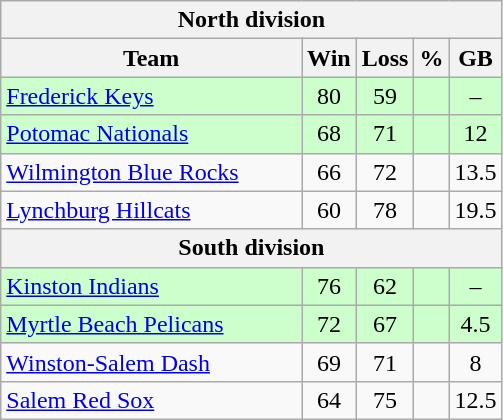<table class="wikitable">
<tr>
<th colspan="5">North division</th>
</tr>
<tr>
<th width="60%">Team</th>
<th>Win</th>
<th>Loss</th>
<th>%</th>
<th>GB</th>
</tr>
<tr align=center bgcolor=ccffcc>
<td align=left><a href='#'>Frederick Keys</a></td>
<td>80</td>
<td>59</td>
<td></td>
<td>–</td>
</tr>
<tr align=center bgcolor=ccffcc>
<td align=left><a href='#'>Potomac Nationals</a></td>
<td>68</td>
<td>71</td>
<td></td>
<td>12</td>
</tr>
<tr align=center>
<td align=left><a href='#'>Wilmington Blue Rocks</a></td>
<td>66</td>
<td>72</td>
<td></td>
<td>13.5</td>
</tr>
<tr align=center>
<td align=left><a href='#'>Lynchburg Hillcats</a></td>
<td>60</td>
<td>78</td>
<td></td>
<td>19.5</td>
</tr>
<tr>
<th colspan="5">South division</th>
</tr>
<tr align=center bgcolor=ccffcc>
<td align=left><a href='#'>Kinston Indians</a></td>
<td>76</td>
<td>62</td>
<td></td>
<td>–</td>
</tr>
<tr align=center bgcolor=ccffcc>
<td align=left><a href='#'>Myrtle Beach Pelicans</a></td>
<td>72</td>
<td>67</td>
<td></td>
<td>4.5</td>
</tr>
<tr align=center>
<td align=left><a href='#'>Winston-Salem Dash</a></td>
<td>69</td>
<td>71</td>
<td></td>
<td>8</td>
</tr>
<tr align=center>
<td align=left><a href='#'>Salem Red Sox</a></td>
<td>64</td>
<td>75</td>
<td></td>
<td>12.5</td>
</tr>
</table>
